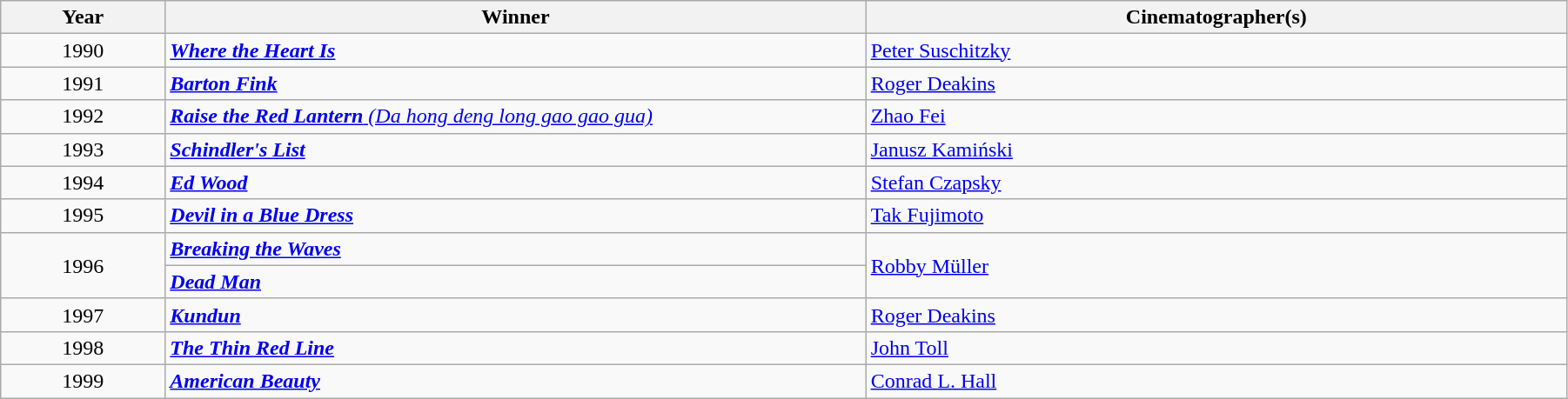<table class="wikitable" style="width:95%;" cellpadding="5">
<tr>
<th style="width:100px;"><strong>Year</strong></th>
<th style="width:450px;"><strong>Winner</strong></th>
<th style="width:450px;"><strong>Cinematographer(s)</strong></th>
</tr>
<tr>
<td style="text-align:center;">1990</td>
<td><strong><em><a href='#'>Where the Heart Is</a></em></strong></td>
<td><a href='#'>Peter Suschitzky</a></td>
</tr>
<tr>
<td style="text-align:center;">1991</td>
<td><strong><em><a href='#'>Barton Fink</a></em></strong></td>
<td><a href='#'>Roger Deakins</a></td>
</tr>
<tr>
<td style="text-align:center;">1992</td>
<td><em><a href='#'><strong>Raise the Red Lantern</strong> (Da hong deng long gao gao gua)</a></em></td>
<td><a href='#'>Zhao Fei</a></td>
</tr>
<tr>
<td style="text-align:center;">1993</td>
<td><strong><em><a href='#'>Schindler's List</a></em></strong></td>
<td><a href='#'>Janusz Kamiński</a></td>
</tr>
<tr>
<td style="text-align:center;">1994</td>
<td><strong><em><a href='#'>Ed Wood</a></em></strong></td>
<td><a href='#'>Stefan Czapsky</a></td>
</tr>
<tr>
<td style="text-align:center;">1995</td>
<td><strong><em><a href='#'>Devil in a Blue Dress</a></em></strong></td>
<td><a href='#'>Tak Fujimoto</a></td>
</tr>
<tr>
<td rowspan="2" style="text-align:center;">1996</td>
<td><strong><em><a href='#'>Breaking the Waves</a></em></strong></td>
<td rowspan="2"><a href='#'>Robby Müller</a></td>
</tr>
<tr>
<td><strong><em><a href='#'>Dead Man</a></em></strong></td>
</tr>
<tr>
<td style="text-align:center;">1997</td>
<td><strong><em><a href='#'>Kundun</a></em></strong></td>
<td><a href='#'>Roger Deakins</a></td>
</tr>
<tr>
<td style="text-align:center;">1998</td>
<td><strong><em><a href='#'>The Thin Red Line</a></em></strong></td>
<td><a href='#'>John Toll</a></td>
</tr>
<tr>
<td style="text-align:center;">1999</td>
<td><strong><em><a href='#'>American Beauty</a></em></strong></td>
<td><a href='#'>Conrad L. Hall</a></td>
</tr>
</table>
